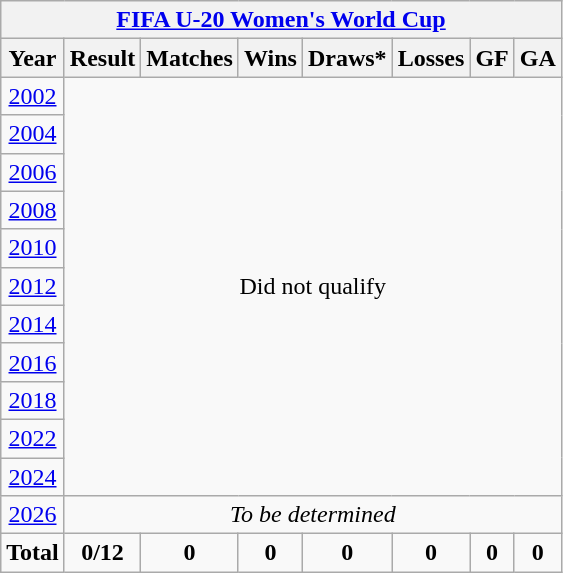<table class="wikitable" style="text-align: center;">
<tr>
<th colspan=10><a href='#'>FIFA U-20 Women's World Cup</a></th>
</tr>
<tr>
<th>Year</th>
<th>Result</th>
<th>Matches</th>
<th>Wins</th>
<th>Draws*</th>
<th>Losses</th>
<th>GF</th>
<th>GA</th>
</tr>
<tr>
<td> <a href='#'>2002</a></td>
<td rowspan=11 colspan=7>Did not qualify</td>
</tr>
<tr>
<td> <a href='#'>2004</a></td>
</tr>
<tr>
<td> <a href='#'>2006</a></td>
</tr>
<tr>
<td> <a href='#'>2008</a></td>
</tr>
<tr>
<td> <a href='#'>2010</a></td>
</tr>
<tr>
<td> <a href='#'>2012</a></td>
</tr>
<tr>
<td> <a href='#'>2014</a></td>
</tr>
<tr>
<td> <a href='#'>2016</a></td>
</tr>
<tr>
<td> <a href='#'>2018</a></td>
</tr>
<tr>
<td> <a href='#'>2022</a></td>
</tr>
<tr>
<td> <a href='#'>2024</a></td>
</tr>
<tr>
<td> <a href='#'>2026</a></td>
<td colspan=7><em>To be determined</em></td>
</tr>
<tr>
<td><strong>Total</strong></td>
<td><strong>0/12</strong></td>
<td><strong>0</strong></td>
<td><strong>0</strong></td>
<td><strong>0</strong></td>
<td><strong>0</strong></td>
<td><strong>0</strong></td>
<td><strong>0</strong></td>
</tr>
</table>
